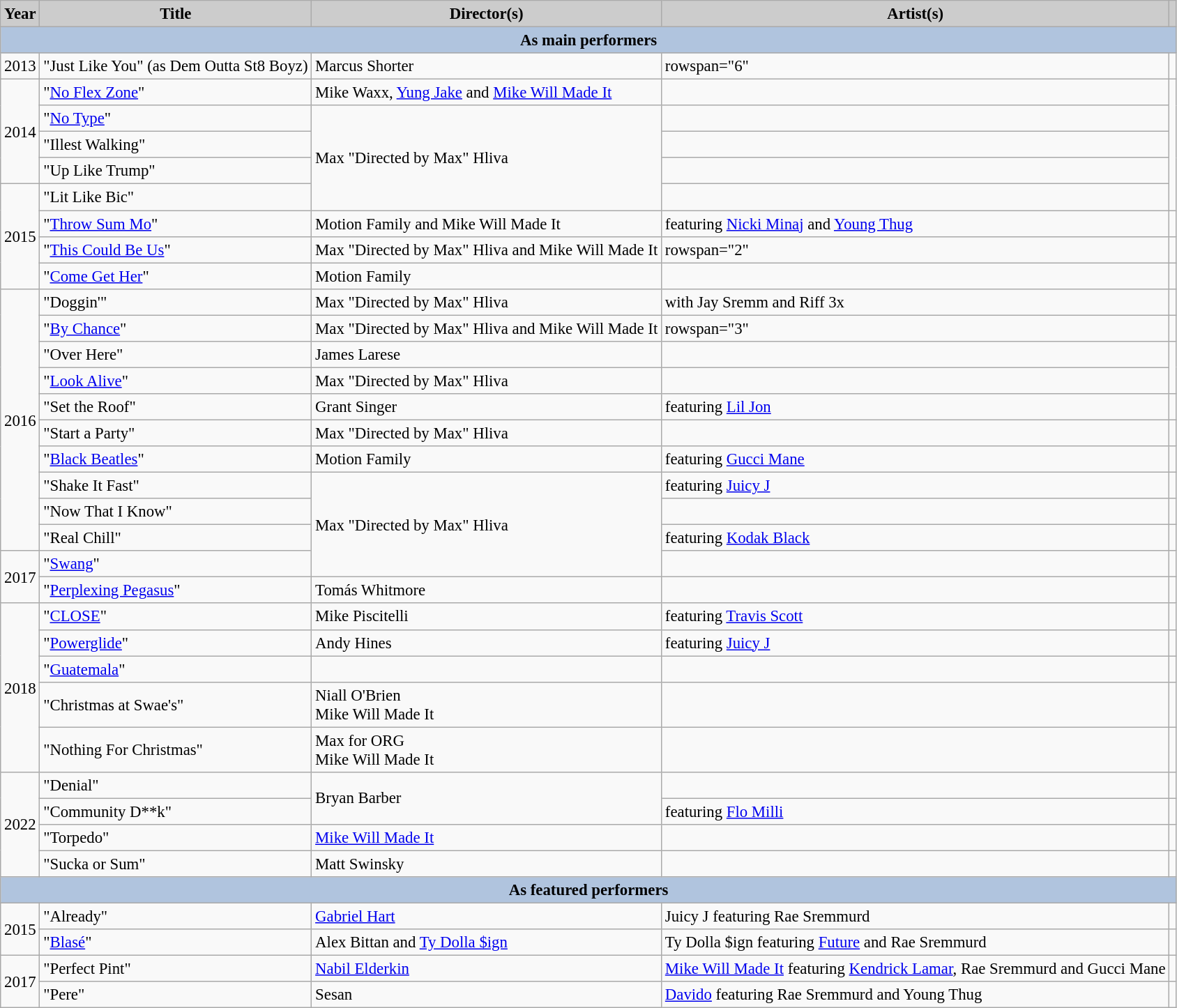<table class="wikitable" style="font-size:95%" style="text-align:center;">
<tr>
<th style="background:#ccc;">Year</th>
<th style="background:#ccc;">Title</th>
<th style="background:#ccc;">Director(s)</th>
<th style="background:#ccc;">Artist(s)</th>
<th style="background:#ccc;"></th>
</tr>
<tr style="text-align:center;">
<th colspan="5" style="background:#B0C4DE;">As main performers</th>
</tr>
<tr>
<td style="text-align:center;">2013</td>
<td>"Just Like You" <span>(as Dem Outta St8 Boyz)</span></td>
<td>Marcus Shorter</td>
<td>rowspan="6" </td>
<td></td>
</tr>
<tr>
<td rowspan="4" style="text-align:center;">2014</td>
<td>"<a href='#'>No Flex Zone</a>"</td>
<td>Mike Waxx, <a href='#'>Yung Jake</a> and <a href='#'>Mike Will Made It</a></td>
<td></td>
</tr>
<tr>
<td>"<a href='#'>No Type</a>"</td>
<td rowspan="4">Max "Directed by Max" Hliva</td>
<td></td>
</tr>
<tr>
<td>"Illest Walking"</td>
<td></td>
</tr>
<tr>
<td>"Up Like Trump"</td>
<td></td>
</tr>
<tr>
<td rowspan="4" style="text-align:center;">2015</td>
<td>"Lit Like Bic"</td>
<td></td>
</tr>
<tr>
<td>"<a href='#'>Throw Sum Mo</a>"</td>
<td>Motion Family and Mike Will Made It</td>
<td>featuring <a href='#'>Nicki Minaj</a> and <a href='#'>Young Thug</a></td>
<td></td>
</tr>
<tr>
<td>"<a href='#'>This Could Be Us</a>"</td>
<td>Max "Directed by Max" Hliva and Mike Will Made It</td>
<td>rowspan="2" </td>
<td></td>
</tr>
<tr>
<td>"<a href='#'>Come Get Her</a>"</td>
<td>Motion Family</td>
<td></td>
</tr>
<tr>
<td rowspan="10" style="text-align:center;">2016</td>
<td>"Doggin'"</td>
<td>Max "Directed by Max" Hliva</td>
<td>with Jay Sremm and Riff 3x</td>
<td></td>
</tr>
<tr>
<td>"<a href='#'>By Chance</a>"</td>
<td>Max "Directed by Max" Hliva and Mike Will Made It</td>
<td>rowspan="3" </td>
<td></td>
</tr>
<tr>
<td>"Over Here"</td>
<td>James Larese</td>
<td></td>
</tr>
<tr>
<td>"<a href='#'>Look Alive</a>"</td>
<td>Max "Directed by Max" Hliva</td>
<td></td>
</tr>
<tr>
<td>"Set the Roof"</td>
<td>Grant Singer</td>
<td>featuring <a href='#'>Lil Jon</a></td>
<td></td>
</tr>
<tr>
<td>"Start a Party"</td>
<td>Max "Directed by Max" Hliva</td>
<td></td>
<td></td>
</tr>
<tr>
<td>"<a href='#'>Black Beatles</a>"</td>
<td>Motion Family</td>
<td>featuring <a href='#'>Gucci Mane</a></td>
<td></td>
</tr>
<tr>
<td>"Shake It Fast"</td>
<td rowspan="4">Max "Directed by Max" Hliva</td>
<td>featuring <a href='#'>Juicy J</a></td>
<td></td>
</tr>
<tr>
<td>"Now That I Know"</td>
<td></td>
<td></td>
</tr>
<tr>
<td>"Real Chill"</td>
<td>featuring <a href='#'>Kodak Black</a></td>
<td></td>
</tr>
<tr>
<td rowspan="2" style="text-align:center;">2017</td>
<td>"<a href='#'>Swang</a>"</td>
<td></td>
<td></td>
</tr>
<tr>
<td>"<a href='#'>Perplexing Pegasus</a>"</td>
<td>Tomás Whitmore</td>
<td></td>
<td></td>
</tr>
<tr>
<td rowspan="5" style="text-align:center;">2018</td>
<td>"<a href='#'>CLOSE</a>"</td>
<td>Mike Piscitelli</td>
<td>featuring <a href='#'>Travis Scott</a></td>
<td></td>
</tr>
<tr>
<td>"<a href='#'>Powerglide</a>"</td>
<td>Andy Hines</td>
<td>featuring <a href='#'>Juicy J</a></td>
<td></td>
</tr>
<tr>
<td>"<a href='#'>Guatemala</a>"</td>
<td></td>
<td></td>
<td></td>
</tr>
<tr>
<td>"Christmas at Swae's"</td>
<td>Niall O'Brien<br>Mike Will Made It</td>
<td></td>
<td></td>
</tr>
<tr>
<td>"Nothing For Christmas"</td>
<td>Max for ORG<br>Mike Will Made It</td>
<td></td>
<td></td>
</tr>
<tr>
<td rowspan="4" style="text-align:center;">2022</td>
<td>"Denial"</td>
<td rowspan="2">Bryan Barber</td>
<td></td>
<td></td>
</tr>
<tr>
<td>"Community D**k"</td>
<td>featuring <a href='#'>Flo Milli</a></td>
<td></td>
</tr>
<tr>
<td>"Torpedo"</td>
<td><a href='#'>Mike Will Made It</a></td>
<td></td>
<td></td>
</tr>
<tr>
<td>"Sucka or Sum"</td>
<td>Matt Swinsky</td>
<td></td>
<td></td>
</tr>
<tr>
<th colspan="5" style="background:#B0C4DE;">As featured performers</th>
</tr>
<tr>
<td rowspan="2" style="text-align:center;">2015</td>
<td>"Already"</td>
<td><a href='#'>Gabriel Hart</a></td>
<td>Juicy J featuring Rae Sremmurd</td>
<td></td>
</tr>
<tr>
<td>"<a href='#'>Blasé</a>"</td>
<td>Alex Bittan and <a href='#'>Ty Dolla $ign</a></td>
<td>Ty Dolla $ign featuring <a href='#'>Future</a> and Rae Sremmurd</td>
<td></td>
</tr>
<tr>
<td rowspan="2" style="text-align:center;">2017</td>
<td>"Perfect Pint"</td>
<td><a href='#'>Nabil Elderkin</a></td>
<td><a href='#'>Mike Will Made It</a> featuring <a href='#'>Kendrick Lamar</a>, Rae Sremmurd and Gucci Mane</td>
<td></td>
</tr>
<tr>
<td>"Pere"</td>
<td>Sesan</td>
<td><a href='#'>Davido</a> featuring Rae Sremmurd and Young Thug</td>
<td></td>
</tr>
</table>
